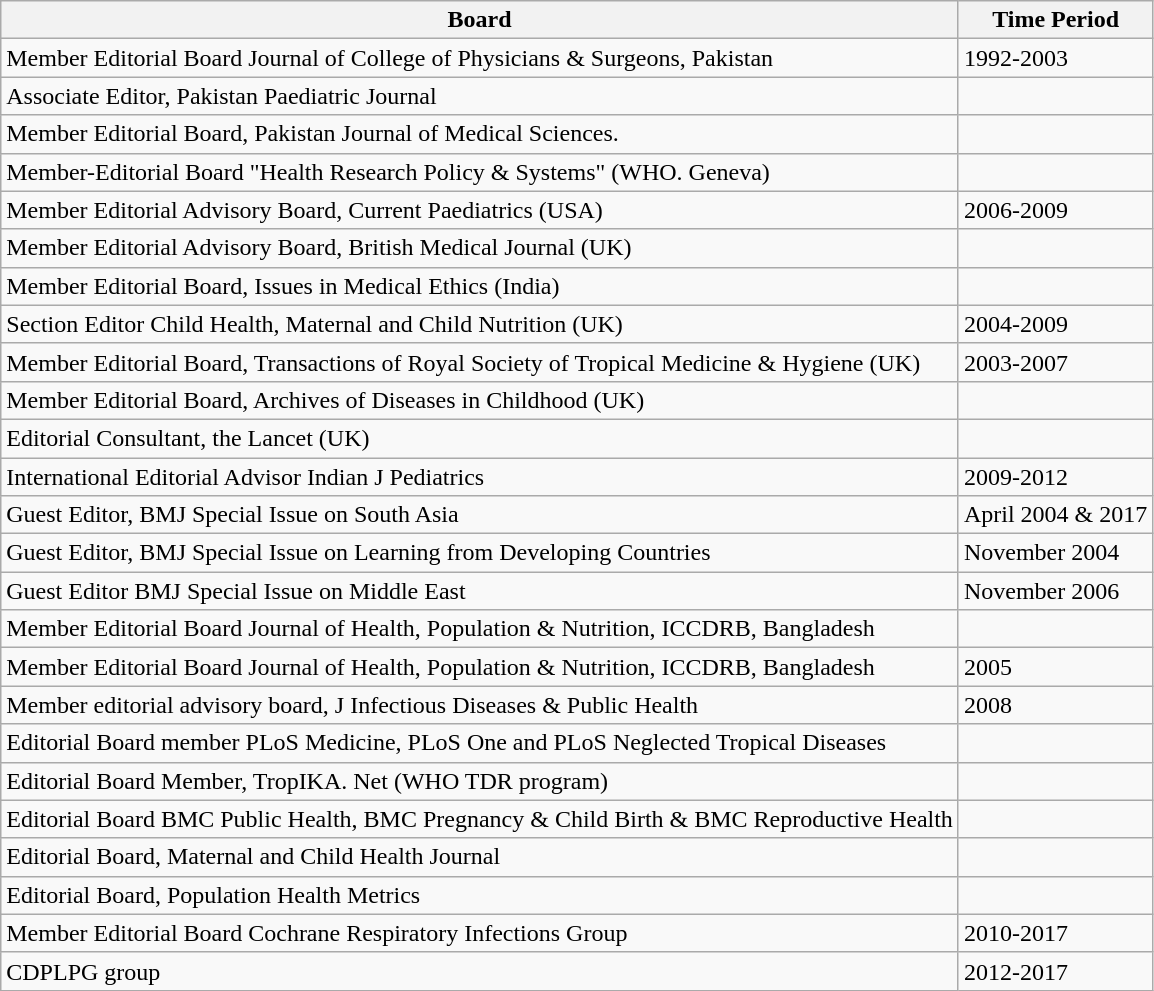<table class="wikitable">
<tr>
<th>Board</th>
<th>Time Period</th>
</tr>
<tr>
<td>Member Editorial Board Journal of College of Physicians & Surgeons, Pakistan</td>
<td>1992-2003</td>
</tr>
<tr>
<td>Associate Editor, Pakistan Paediatric Journal</td>
<td></td>
</tr>
<tr>
<td>Member Editorial Board, Pakistan Journal of Medical Sciences.</td>
<td></td>
</tr>
<tr>
<td>Member-Editorial Board "Health Research Policy & Systems" (WHO. Geneva)</td>
<td></td>
</tr>
<tr>
<td>Member Editorial Advisory Board, Current Paediatrics (USA)</td>
<td>2006-2009</td>
</tr>
<tr>
<td>Member Editorial Advisory Board, British Medical Journal (UK)</td>
<td></td>
</tr>
<tr>
<td>Member Editorial Board, Issues in Medical Ethics (India)</td>
<td></td>
</tr>
<tr>
<td>Section Editor Child Health, Maternal and Child Nutrition (UK)</td>
<td>2004-2009</td>
</tr>
<tr>
<td>Member Editorial Board, Transactions of Royal Society of Tropical Medicine & Hygiene (UK)</td>
<td>2003-2007</td>
</tr>
<tr>
<td>Member Editorial Board, Archives of Diseases in Childhood (UK)</td>
<td></td>
</tr>
<tr>
<td>Editorial Consultant, the Lancet (UK)</td>
<td></td>
</tr>
<tr>
<td>International Editorial Advisor Indian J Pediatrics</td>
<td>2009-2012</td>
</tr>
<tr>
<td>Guest Editor, BMJ Special Issue on South Asia</td>
<td>April 2004 & 2017</td>
</tr>
<tr>
<td>Guest Editor, BMJ Special Issue on Learning from Developing Countries</td>
<td>November 2004</td>
</tr>
<tr>
<td>Guest Editor BMJ Special Issue on Middle East</td>
<td>November 2006</td>
</tr>
<tr>
<td>Member Editorial Board Journal of Health, Population & Nutrition, ICCDRB, Bangladesh</td>
<td></td>
</tr>
<tr>
<td>Member Editorial Board Journal of Health, Population & Nutrition, ICCDRB, Bangladesh</td>
<td>2005</td>
</tr>
<tr>
<td>Member editorial advisory board, J Infectious Diseases & Public Health</td>
<td>2008</td>
</tr>
<tr>
<td>Editorial Board member PLoS Medicine, PLoS One  and PLoS Neglected Tropical Diseases</td>
<td></td>
</tr>
<tr>
<td>Editorial Board Member, TropIKA. Net (WHO TDR program)</td>
<td></td>
</tr>
<tr>
<td>Editorial Board BMC Public Health, BMC Pregnancy & Child Birth & BMC Reproductive Health</td>
<td></td>
</tr>
<tr>
<td>Editorial Board, Maternal and Child Health Journal</td>
<td></td>
</tr>
<tr>
<td>Editorial Board, Population Health Metrics</td>
<td></td>
</tr>
<tr>
<td>Member Editorial Board Cochrane Respiratory Infections Group</td>
<td>2010-2017</td>
</tr>
<tr>
<td>CDPLPG group</td>
<td>2012-2017</td>
</tr>
</table>
